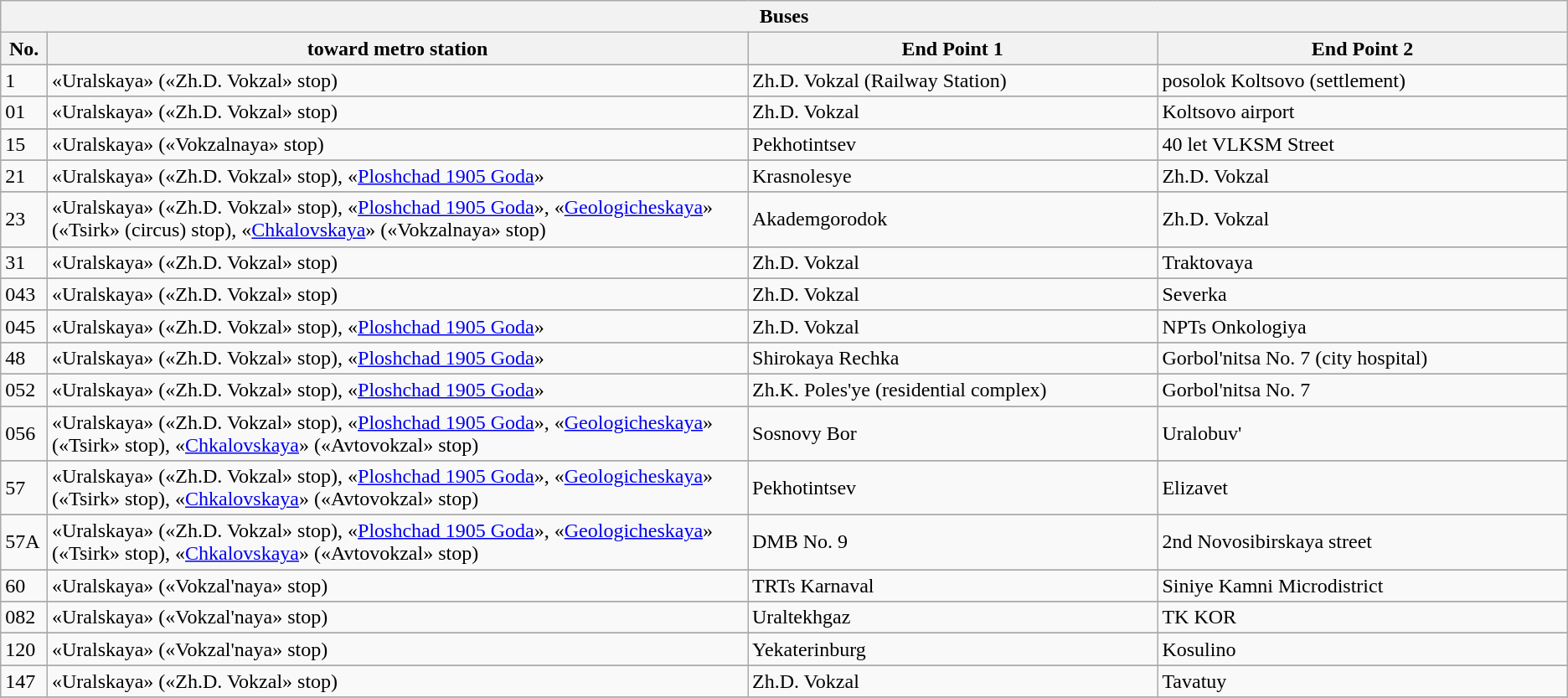<table class="wikitable">
<tr>
<th colspan=4>Buses</th>
</tr>
<tr>
<th width="2%">No.</th>
<th width="41%">toward metro station</th>
<th width="24%">End Point 1</th>
<th width="24%">End Point 2</th>
</tr>
<tr>
</tr>
<tr ----align="center">
<td>1</td>
<td>«Uralskaya» («Zh.D. Vokzal» stop)</td>
<td>Zh.D. Vokzal (Railway Station)</td>
<td>posolok Koltsovo (settlement)</td>
</tr>
<tr>
</tr>
<tr ----align="center">
<td>01</td>
<td>«Uralskaya» («Zh.D. Vokzal» stop)</td>
<td>Zh.D. Vokzal</td>
<td>Koltsovo airport</td>
</tr>
<tr>
</tr>
<tr>
</tr>
<tr ----align="center">
<td>15</td>
<td>«Uralskaya» («Vokzalnaya» stop)</td>
<td>Pekhotintsev</td>
<td>40 let VLKSM Street</td>
</tr>
<tr>
</tr>
<tr ----align="center">
<td>21</td>
<td>«Uralskaya» («Zh.D. Vokzal» stop), «<a href='#'>Ploshchad 1905 Goda</a>»</td>
<td>Krasnolesye</td>
<td>Zh.D. Vokzal</td>
</tr>
<tr>
</tr>
<tr ----align="center">
<td>23</td>
<td>«Uralskaya» («Zh.D. Vokzal» stop), «<a href='#'>Ploshchad 1905 Goda</a>», «<a href='#'>Geologicheskaya</a>» («Tsirk» (circus) stop), «<a href='#'>Chkalovskaya</a>» («Vokzalnaya» stop)</td>
<td>Akademgorodok</td>
<td>Zh.D. Vokzal</td>
</tr>
<tr>
</tr>
<tr ----align="center">
<td>31</td>
<td>«Uralskaya» («Zh.D. Vokzal» stop)</td>
<td>Zh.D. Vokzal</td>
<td>Traktovaya</td>
</tr>
<tr>
</tr>
<tr ----align="center">
<td>043</td>
<td>«Uralskaya» («Zh.D. Vokzal» stop)</td>
<td>Zh.D. Vokzal</td>
<td>Severka</td>
</tr>
<tr>
</tr>
<tr ----align="center">
<td>045</td>
<td>«Uralskaya» («Zh.D. Vokzal» stop), «<a href='#'>Ploshchad 1905 Goda</a>»</td>
<td>Zh.D. Vokzal</td>
<td>NPTs Onkologiya</td>
</tr>
<tr>
</tr>
<tr ----align="center">
<td>48</td>
<td>«Uralskaya» («Zh.D. Vokzal» stop), «<a href='#'>Ploshchad 1905 Goda</a>»</td>
<td>Shirokaya Rechka</td>
<td>Gorbol'nitsa No. 7 (city hospital)</td>
</tr>
<tr>
</tr>
<tr ----align="center">
<td>052</td>
<td>«Uralskaya» («Zh.D. Vokzal» stop), «<a href='#'>Ploshchad 1905 Goda</a>»</td>
<td>Zh.K. Poles'ye (residential complex)</td>
<td>Gorbol'nitsa No. 7</td>
</tr>
<tr>
</tr>
<tr ----align="center">
<td>056</td>
<td>«Uralskaya» («Zh.D. Vokzal» stop), «<a href='#'>Ploshchad 1905 Goda</a>», «<a href='#'>Geologicheskaya</a>» («Tsirk» stop), «<a href='#'>Chkalovskaya</a>» («Avtovokzal» stop)</td>
<td>Sosnovy Bor</td>
<td>Uralobuv'</td>
</tr>
<tr>
</tr>
<tr>
</tr>
<tr ----align="center">
<td>57</td>
<td>«Uralskaya» («Zh.D. Vokzal» stop), «<a href='#'>Ploshchad 1905 Goda</a>», «<a href='#'>Geologicheskaya</a>» («Tsirk» stop), «<a href='#'>Chkalovskaya</a>» («Avtovokzal» stop)</td>
<td>Pekhotintsev</td>
<td>Elizavet</td>
</tr>
<tr>
</tr>
<tr ----align="center">
<td>57А</td>
<td>«Uralskaya» («Zh.D. Vokzal» stop), «<a href='#'>Ploshchad 1905 Goda</a>», «<a href='#'>Geologicheskaya</a>» («Tsirk» stop), «<a href='#'>Chkalovskaya</a>» («Avtovokzal» stop)</td>
<td>DMB No. 9</td>
<td>2nd Novosibirskaya street</td>
</tr>
<tr>
</tr>
<tr ----align="center">
<td>60</td>
<td>«Uralskaya» («Vokzal'naya» stop)</td>
<td>TRTs Karnaval</td>
<td>Siniye Kamni Microdistrict</td>
</tr>
<tr>
</tr>
<tr ----align="center">
<td>082</td>
<td>«Uralskaya» («Vokzal'naya» stop)</td>
<td>Uraltekhgaz</td>
<td>TK KOR</td>
</tr>
<tr>
</tr>
<tr ----align="center">
<td>120</td>
<td>«Uralskaya» («Vokzal'naya» stop)</td>
<td>Yekaterinburg</td>
<td>Kosulino</td>
</tr>
<tr>
</tr>
<tr ----align="center">
<td>147</td>
<td>«Uralskaya» («Zh.D. Vokzal» stop)</td>
<td>Zh.D. Vokzal</td>
<td>Tavatuy</td>
</tr>
<tr>
</tr>
</table>
